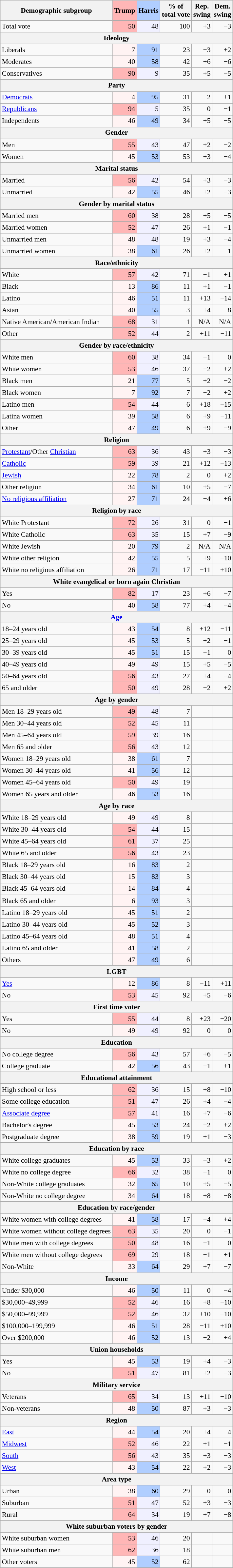<table class="wikitable mw-collapsible sortable" style="font-size:90%; line-height:1.2">
<tr>
<th>Demographic subgroup</th>
<th style="background-color:#FFB6B6">Trump</th>
<th style="color:black;background-color:#B0CEFF">Harris</th>
<th>% of<br>total vote</th>
<th>Rep.<br>swing</th>
<th>Dem.<br>swing</th>
</tr>
<tr>
<td>Total vote</td>
<td style="text-align:right; background:#ffb6b6;">50</td>
<td style="text-align:right; background:#f0f0ff;">48</td>
<td style="text-align:right;">100</td>
<td style="text-align:right;">+3</td>
<td style="text-align:right;">−3</td>
</tr>
<tr>
<th colspan="6">Ideology</th>
</tr>
<tr>
<td>Liberals</td>
<td style="text-align:right; background:#fff3f3;">7</td>
<td style="text-align:right; background:#b0ceff;">91</td>
<td style="text-align:right;">23</td>
<td style="text-align:right;">−3</td>
<td style="text-align:right;">+2</td>
</tr>
<tr>
<td>Moderates</td>
<td style="text-align:right; background:#fff3f3;">40</td>
<td style="text-align:right; background:#b0ceff;">58</td>
<td style="text-align:right;">42</td>
<td style="text-align:right;">+6</td>
<td style="text-align:right;">−6</td>
</tr>
<tr>
<td>Conservatives</td>
<td style="text-align:right; background:#ffb6b6;">90</td>
<td style="text-align:right; background:#f0f0ff;">9</td>
<td style="text-align:right;">35</td>
<td style="text-align:right;">+5</td>
<td style="text-align:right;">−5</td>
</tr>
<tr>
<th colspan="6">Party</th>
</tr>
<tr>
<td><a href='#'>Democrats</a></td>
<td style="text-align:right; background:#fff3f3;">4</td>
<td style="text-align:right; background:#b0ceff;">95</td>
<td style="text-align:right;">31</td>
<td style="text-align:right;">−2</td>
<td style="text-align:right;">+1</td>
</tr>
<tr>
<td><a href='#'>Republicans</a></td>
<td style="text-align:right; background:#ffb6b6;">94</td>
<td style="text-align:right; background:#f0f0ff;">5</td>
<td style="text-align:right;">35</td>
<td style="text-align:right;">0</td>
<td style="text-align:right;">−1</td>
</tr>
<tr>
<td>Independents</td>
<td style="text-align:right; background:#fff3f3;">46</td>
<td style="text-align:right; background:#b0ceff;">49</td>
<td style="text-align:right;">34</td>
<td style="text-align:right;">+5</td>
<td style="text-align:right;">−5</td>
</tr>
<tr>
<th colspan="6">Gender</th>
</tr>
<tr>
<td>Men</td>
<td style="text-align:right; background:#ffb6b6;">55</td>
<td style="text-align:right; background:#f0f0ff;">43</td>
<td style="text-align:right;">47</td>
<td style="text-align:right;">+2</td>
<td style="text-align:right;">−2</td>
</tr>
<tr>
<td>Women</td>
<td style="text-align:right; background:#fff3f3;">45</td>
<td style="text-align:right; background:#b0ceff;">53</td>
<td style="text-align:right;">53</td>
<td style="text-align:right;">+3</td>
<td style="text-align:right;">−4</td>
</tr>
<tr>
<th colspan="6">Marital status</th>
</tr>
<tr>
<td>Married</td>
<td style="text-align:right; background:#ffb6b6;">56</td>
<td style="text-align:right; background:#f0f0ff;">42</td>
<td style="text-align:right;">54</td>
<td style="text-align:right;">+3</td>
<td style="text-align:right;">−3</td>
</tr>
<tr>
<td>Unmarried</td>
<td style="text-align:right; background:#fff3f3;">42</td>
<td style="text-align:right; background:#b0ceff;">55</td>
<td style="text-align:right;">46</td>
<td style="text-align:right;">+2</td>
<td style="text-align:right;">−3</td>
</tr>
<tr>
<th colspan="6">Gender by marital status</th>
</tr>
<tr>
<td>Married men</td>
<td style="text-align:right; background:#ffb6b6;">60</td>
<td style="text-align:right; background:#f0f0ff;">38</td>
<td style="text-align:right;">28</td>
<td style="text-align:right;">+5</td>
<td style="text-align:right;">−5</td>
</tr>
<tr>
<td>Married women</td>
<td style="text-align:right; background:#ffb6b6;">52</td>
<td style="text-align:right; background:#f0f0ff;">47</td>
<td style="text-align:right;">26</td>
<td style="text-align:right;">+1</td>
<td style="text-align:right;">−1</td>
</tr>
<tr>
<td>Unmarried men</td>
<td style="text-align:right;background:#fff3f3">48</td>
<td style="text-align:right;background:#f0f0ff">48</td>
<td style="text-align:right;">19</td>
<td style="text-align:right;">+3</td>
<td style="text-align:right;">−4</td>
</tr>
<tr>
<td>Unmarried women</td>
<td style="text-align:right; background:#fff3f3;">38</td>
<td style="text-align:right; background:#b0ceff;">61</td>
<td style="text-align:right;">26</td>
<td style="text-align:right;">+2</td>
<td style="text-align:right;">−1</td>
</tr>
<tr>
<th colspan="6">Race/ethnicity</th>
</tr>
<tr>
<td>White</td>
<td style="text-align:right; background:#ffb6b6;">57</td>
<td style="text-align:right; background:#f0f0ff;">42</td>
<td style="text-align:right;">71</td>
<td style="text-align:right;">−1</td>
<td style="text-align:right;">+1</td>
</tr>
<tr>
<td>Black</td>
<td style="text-align:right; background:#fff3f3;">13</td>
<td style="text-align:right; background:#b0ceff;">86</td>
<td style="text-align:right;">11</td>
<td style="text-align:right;">+1</td>
<td style="text-align:right;">−1</td>
</tr>
<tr>
<td>Latino</td>
<td style="text-align:right; background:#fff3f3;">46</td>
<td style="text-align:right; background:#b0ceff;">51</td>
<td style="text-align:right;">11</td>
<td style="text-align:right;">+13</td>
<td style="text-align:right;">−14</td>
</tr>
<tr>
<td>Asian</td>
<td style="text-align:right; background:#fff3f3;">40</td>
<td style="text-align:right; background:#b0ceff;">55</td>
<td style="text-align:right;">3</td>
<td style="text-align:right;">+4</td>
<td style="text-align:right;">−8</td>
</tr>
<tr>
<td>Native American/American Indian</td>
<td style="text-align:right; background:#ffb6b6;">68</td>
<td style="text-align:right; background:#f0f0ff;">31</td>
<td style="text-align:right;">1</td>
<td style="text-align:right;">N/A</td>
<td style="text-align:right;">N/A</td>
</tr>
<tr>
<td>Other</td>
<td style="text-align:right; background:#ffb6b6;">52</td>
<td style="text-align:right; background:#f0f0ff;">44</td>
<td style="text-align:right;">2</td>
<td style="text-align:right;">+11</td>
<td style="text-align:right;">−11</td>
</tr>
<tr>
<th colspan="6">Gender by race/ethnicity</th>
</tr>
<tr>
<td>White men</td>
<td style="text-align:right; background:#ffb6b6;">60</td>
<td style="text-align:right; background:#f0f0ff;">38</td>
<td style="text-align:right;">34</td>
<td style="text-align:right;">−1</td>
<td style="text-align:right;">0</td>
</tr>
<tr>
<td>White women</td>
<td style="text-align:right; background:#ffb6b6;">53</td>
<td style="text-align:right; background:#f0f0ff;">46</td>
<td style="text-align:right;">37</td>
<td style="text-align:right;">−2</td>
<td style="text-align:right;">+2</td>
</tr>
<tr>
<td>Black men</td>
<td style="text-align:right; background:#fff3f3;">21</td>
<td style="text-align:right; background:#b0ceff;">77</td>
<td style="text-align:right;">5</td>
<td style="text-align:right;">+2</td>
<td style="text-align:right;">−2</td>
</tr>
<tr>
<td>Black women</td>
<td style="text-align:right; background:#fff3f3;">7</td>
<td style="text-align:right; background:#b0ceff;">92</td>
<td style="text-align:right;">7</td>
<td style="text-align:right;">−2</td>
<td style="text-align:right;">+2</td>
</tr>
<tr>
<td>Latino men</td>
<td style="text-align:right; background:#ffb6b6;">54</td>
<td style="text-align:right; background:#f0f0ff;">44</td>
<td style="text-align:right;">6</td>
<td style="text-align:right;">+18</td>
<td style="text-align:right;">−15</td>
</tr>
<tr>
<td>Latina women</td>
<td style="text-align:right; background:#fff3f3;">39</td>
<td style="text-align:right; background:#b0ceff;">58</td>
<td style="text-align:right;">6</td>
<td style="text-align:right;">+9</td>
<td style="text-align:right;">−11</td>
</tr>
<tr>
<td>Other</td>
<td style="text-align:right; background:#fff3f3;">47</td>
<td style="text-align:right; background:#b0ceff;">49</td>
<td style="text-align:right;">6</td>
<td style="text-align:right;">+9</td>
<td style="text-align:right;">−9</td>
</tr>
<tr>
<th colspan="6">Religion</th>
</tr>
<tr>
<td><a href='#'>Protestant</a>/Other <a href='#'>Christian</a></td>
<td style="text-align:right;background:#ffb6b6">63</td>
<td style="text-align:right;background:#f0f0ff">36</td>
<td style="text-align:right">43</td>
<td style="text-align:right;">+3</td>
<td style="text-align:right;">−3</td>
</tr>
<tr>
<td><a href='#'>Catholic</a></td>
<td style="text-align:right;background:#ffb6b6">59</td>
<td style="text-align:right;background:#f0f0ff">39</td>
<td style="text-align:right">21</td>
<td style="text-align:right;">+12</td>
<td style="text-align:right;">−13</td>
</tr>
<tr>
<td><a href='#'>Jewish</a></td>
<td style="text-align:right;background:#fff3f3">22</td>
<td style="text-align:right;background:#b0ceff">78</td>
<td style="text-align:right">2</td>
<td style="text-align:right;">0</td>
<td style="text-align:right;">+2</td>
</tr>
<tr>
<td>Other religion</td>
<td style="text-align:right;background:#fff3f3">34</td>
<td style="text-align:right;background:#b0ceff">61</td>
<td style="text-align:right">10</td>
<td style="text-align:right;">+5</td>
<td style="text-align:right;">−7</td>
</tr>
<tr>
<td><a href='#'>No religious affiliation</a></td>
<td style="text-align:right;background:#fff3f3">27</td>
<td style="text-align:right;background:#b0ceff">71</td>
<td style="text-align:right">24</td>
<td style="text-align:right;">−4</td>
<td style="text-align:right;">+6</td>
</tr>
<tr>
<th colspan="6">Religion by race</th>
</tr>
<tr>
<td>White Protestant</td>
<td style="text-align:right;background:#ffb6b6">72</td>
<td style="text-align:right;background:#f0f0ff">26</td>
<td style="text-align:right">31</td>
<td style="text-align:right;">0</td>
<td style="text-align:right;">−1</td>
</tr>
<tr>
<td>White Catholic</td>
<td style="text-align:right;background:#ffb6b6">63</td>
<td style="text-align:right;background:#f0f0ff">35</td>
<td style="text-align:right">15</td>
<td style="text-align:right;">+7</td>
<td style="text-align:right;">−9</td>
</tr>
<tr>
<td>White Jewish</td>
<td style="text-align:right;background:#fff3f3">20</td>
<td style="text-align:right;background:#b0ceff">79</td>
<td style="text-align:right">2</td>
<td style="text-align:right;">N/A</td>
<td style="text-align:right;">N/A</td>
</tr>
<tr>
<td>White other religion</td>
<td style="text-align:right;background:#fff3f3">42</td>
<td style="text-align:right;background:#b0ceff">55</td>
<td style="text-align:right">5</td>
<td style="text-align:right;">+9</td>
<td style="text-align:right;">−10</td>
</tr>
<tr>
<td>White no religious affiliation</td>
<td style="text-align:right;background:#fff3f3">26</td>
<td style="text-align:right;background:#b0ceff">71</td>
<td style="text-align:right">17</td>
<td style="text-align:right;">−11</td>
<td style="text-align:right;">+10</td>
</tr>
<tr>
<th colspan="6">White evangelical or born again Christian</th>
</tr>
<tr>
<td>Yes</td>
<td style="text-align:right; background:#ffb6b6;">82</td>
<td style="text-align:right; background:#f0f0ff;">17</td>
<td style="text-align:right;">23</td>
<td style="text-align:right;">+6</td>
<td style="text-align:right;">−7</td>
</tr>
<tr>
<td>No</td>
<td style="text-align:right; background:#fff3f3;">40</td>
<td style="text-align:right; background:#b0ceff;">58</td>
<td style="text-align:right;">77</td>
<td style="text-align:right;">+4</td>
<td style="text-align:right;">−4</td>
</tr>
<tr>
<th colspan="6"><a href='#'>Age</a></th>
</tr>
<tr>
<td>18–24 years old</td>
<td style="text-align:right; background:#fff3f3;">43</td>
<td style="text-align:right; background:#b0ceff;">54</td>
<td style="text-align:right;">8</td>
<td style="text-align:right;">+12</td>
<td style="text-align:right;">−11</td>
</tr>
<tr>
<td>25–29 years old</td>
<td style="text-align:right; background:#fff3f3;">45</td>
<td style="text-align:right; background:#b0ceff;">53</td>
<td style="text-align:right;">5</td>
<td style="text-align:right;">+2</td>
<td style="text-align:right;">−1</td>
</tr>
<tr>
<td>30–39 years old</td>
<td style="text-align:right; background:#fff3f3;">45</td>
<td style="text-align:right; background:#b0ceff;">51</td>
<td style="text-align:right;">15</td>
<td style="text-align:right;">−1</td>
<td style="text-align:right;">0</td>
</tr>
<tr>
<td>40–49 years old</td>
<td style="text-align:right;background:#fff3f3">49</td>
<td style="text-align:right;background:#f0f0ff">49</td>
<td style="text-align:right;">15</td>
<td style="text-align:right;">+5</td>
<td style="text-align:right;">−5</td>
</tr>
<tr>
<td>50–64 years old</td>
<td style="text-align:right; background:#ffb6b6;">56</td>
<td style="text-align:right; background:#f0f0ff;">43</td>
<td style="text-align:right;">27</td>
<td style="text-align:right;">+4</td>
<td style="text-align:right;">−4</td>
</tr>
<tr>
<td>65 and older</td>
<td style="text-align:right; background:#ffb6b6;">50</td>
<td style="text-align:right; background:#f0f0ff;">49</td>
<td style="text-align:right;">28</td>
<td style="text-align:right;">−2</td>
<td style="text-align:right;">+2</td>
</tr>
<tr>
<th colspan="6">Age by gender</th>
</tr>
<tr>
<td>Men 18–29 years old</td>
<td style="text-align:right; background:#ffb6b6;">49</td>
<td style="text-align:right; background:#f0f0ff;">48</td>
<td style="text-align:right;">7</td>
<td style="text-align:right;"></td>
<td style="text-align:right;"></td>
</tr>
<tr>
<td>Men 30–44 years old</td>
<td style="text-align:right; background:#ffb6b6;">52</td>
<td style="text-align:right; background:#f0f0ff;">45</td>
<td style="text-align:right;">11</td>
<td style="text-align:right;"></td>
<td style="text-align:right;"></td>
</tr>
<tr>
<td>Men 45–64 years old</td>
<td style="text-align:right; background:#ffb6b6;">59</td>
<td style="text-align:right; background:#f0f0ff;">39</td>
<td style="text-align:right;">16</td>
<td style="text-align:right;"></td>
<td style="text-align:right;"></td>
</tr>
<tr>
<td>Men 65 and older</td>
<td style="text-align:right; background:#ffb6b6;">56</td>
<td style="text-align:right; background:#f0f0ff;">43</td>
<td style="text-align:right;">12</td>
<td style="text-align:right;"></td>
<td style="text-align:right;"></td>
</tr>
<tr>
<td>Women 18–29 years old</td>
<td style="text-align:right; background:#fff3f3;">38</td>
<td style="text-align:right; background:#b0ceff;">61</td>
<td style="text-align:right;">7</td>
<td style="text-align:right;"></td>
<td style="text-align:right;"></td>
</tr>
<tr>
<td>Women 30–44 years old</td>
<td style="text-align:right; background:#fff3f3;">41</td>
<td style="text-align:right; background:#b0ceff;">56</td>
<td style="text-align:right;">12</td>
<td style="text-align:right;"></td>
<td style="text-align:right;"></td>
</tr>
<tr>
<td>Women 45–64 years old</td>
<td style="text-align:right; background:#ffb6b6;">50</td>
<td style="text-align:right; background:#f0f0ff;">49</td>
<td style="text-align:right;">19</td>
<td style="text-align:right;"></td>
<td style="text-align:right;"></td>
</tr>
<tr>
<td>Women 65 years and older</td>
<td style="text-align:right; background:#fff3f3;">46</td>
<td style="text-align:right; background:#b0ceff;">53</td>
<td style="text-align:right;">16</td>
<td style="text-align:right;"></td>
<td style="text-align:right;"></td>
</tr>
<tr>
<th colspan="6">Age by race</th>
</tr>
<tr>
<td>White 18–29 years old</td>
<td style="text-align:right; background:#fff3f3;">49</td>
<td style="text-align:right; background:#f0f0ff;">49</td>
<td style="text-align:right;">8</td>
<td style="text-align:right;"></td>
<td style="text-align:right;"></td>
</tr>
<tr>
<td>White 30–44 years old</td>
<td style="text-align:right; background:#ffb6b6;">54</td>
<td style="text-align:right; background:#f0f0ff;">44</td>
<td style="text-align:right;">15</td>
<td style="text-align:right;"></td>
<td style="text-align:right;"></td>
</tr>
<tr>
<td>White 45–64 years old</td>
<td style="text-align:right; background:#ffb6b6;">61</td>
<td style="text-align:right; background:#f0f0ff;">37</td>
<td style="text-align:right;">25</td>
<td style="text-align:right;"></td>
<td style="text-align:right;"></td>
</tr>
<tr>
<td>White 65 and older</td>
<td style="text-align:right; background:#ffb6b6;">56</td>
<td style="text-align:right; background:#f0f0ff;">43</td>
<td style="text-align:right;">23</td>
<td style="text-align:right;"></td>
<td style="text-align:right;"></td>
</tr>
<tr>
<td>Black 18–29 years old</td>
<td style="text-align:right; background:#fff3f3;">16</td>
<td style="text-align:right; background:#b0ceff;">83</td>
<td style="text-align:right;">2</td>
<td style="text-align:right;"></td>
<td style="text-align:right;"></td>
</tr>
<tr>
<td>Black 30–44 years old</td>
<td style="text-align:right; background:#fff3f3;">15</td>
<td style="text-align:right; background:#b0ceff;">83</td>
<td style="text-align:right;">3</td>
<td style="text-align:right;"></td>
<td style="text-align:right;"></td>
</tr>
<tr>
<td>Black 45–64 years old</td>
<td style="text-align:right; background:#fff3f3;">14</td>
<td style="text-align:right; background:#b0ceff;">84</td>
<td style="text-align:right;">4</td>
<td style="text-align:right;"></td>
<td style="text-align:right;"></td>
</tr>
<tr>
<td>Black 65 and older</td>
<td style="text-align:right; background:#fff3f3;">6</td>
<td style="text-align:right; background:#b0ceff;">93</td>
<td style="text-align:right;">3</td>
<td style="text-align:right;"></td>
<td style="text-align:right;"></td>
</tr>
<tr>
<td>Latino 18–29 years old</td>
<td style="text-align:right; background:#fff3f3;">45</td>
<td style="text-align:right; background:#b0ceff;">51</td>
<td style="text-align:right;">2</td>
<td style="text-align:right;"></td>
<td style="text-align:right;"></td>
</tr>
<tr>
<td>Latino 30–44 years old</td>
<td style="text-align:right; background:#fff3f3;">45</td>
<td style="text-align:right; background:#b0ceff;">52</td>
<td style="text-align:right;">3</td>
<td style="text-align:right;"></td>
<td style="text-align:right;"></td>
</tr>
<tr>
<td>Latino 45–64 years old</td>
<td style="text-align:right; background:#fff3f3;">48</td>
<td style="text-align:right; background:#b0ceff;">51</td>
<td style="text-align:right;">4</td>
<td style="text-align:right;"></td>
<td style="text-align:right;"></td>
</tr>
<tr>
<td>Latino 65 and older</td>
<td style="text-align:right; background:#fff3f3;">41</td>
<td style="text-align:right; background:#b0ceff;">58</td>
<td style="text-align:right;">2</td>
<td style="text-align:right;"></td>
<td style="text-align:right;"></td>
</tr>
<tr>
<td>Others</td>
<td style="text-align:right; background:#fff3f3;">47</td>
<td style="text-align:right; background:#b0ceff;">49</td>
<td style="text-align:right;">6</td>
<td style="text-align:right;"></td>
<td style="text-align:right;"></td>
</tr>
<tr>
<th colspan="6">LGBT</th>
</tr>
<tr>
<td><a href='#'>Yes</a></td>
<td style="text-align:right; background:#fff3f3;">12</td>
<td style="text-align:right; background:#b0ceff;">86</td>
<td style="text-align:right;">8</td>
<td style="text-align:right;">−11</td>
<td style="text-align:right;">+11</td>
</tr>
<tr>
<td>No</td>
<td style="text-align:right; background:#ffb6b6;">53</td>
<td style="text-align:right; background:#f0f0ff;">45</td>
<td style="text-align:right;">92</td>
<td style="text-align:right;">+5</td>
<td style="text-align:right;">−6</td>
</tr>
<tr>
<th colspan="6">First time voter</th>
</tr>
<tr>
<td>Yes</td>
<td style="text-align:right; background:#ffb6b6;">55</td>
<td style="text-align:right; background:#f0f0ff;">44</td>
<td style="text-align:right;">8</td>
<td style="text-align:right;">+23</td>
<td style="text-align:right;">−20</td>
</tr>
<tr>
<td>No</td>
<td style="text-align:right; background:#fff3f3;">49</td>
<td style="text-align:right; background:#f0f0ff;">49</td>
<td style="text-align:right;">92</td>
<td style="text-align:right;">0</td>
<td style="text-align:right;">0</td>
</tr>
<tr>
<th colspan="6">Education</th>
</tr>
<tr>
<td>No college degree</td>
<td style="text-align:right; background:#ffb6b6;">56</td>
<td style="text-align:right; background:#f0f0ff;">43</td>
<td style="text-align:right;">57</td>
<td style="text-align:right;">+6</td>
<td style="text-align:right;">−5</td>
</tr>
<tr>
</tr>
<tr>
<td>College graduate</td>
<td style="text-align:right; background:#fff3f3;">42</td>
<td style="text-align:right; background:#b0ceff;">56</td>
<td style="text-align:right;">43</td>
<td style="text-align:right;">−1</td>
<td style="text-align:right;">+1</td>
</tr>
<tr>
</tr>
<tr>
<th colspan="6">Educational attainment</th>
</tr>
<tr>
<td>High school or less</td>
<td style="text-align:right; background:#ffb6b6;">62</td>
<td style="text-align:right; background:#f0f0ff;">36</td>
<td style="text-align:right;">15</td>
<td style="text-align:right;">+8</td>
<td style="text-align:right;">−10</td>
</tr>
<tr>
<td>Some college education</td>
<td style="text-align:right; background:#ffb6b6;">51</td>
<td style="text-align:right; background:#f0f0ff;">47</td>
<td style="text-align:right;">26</td>
<td style="text-align:right;">+4</td>
<td style="text-align:right;">−4</td>
</tr>
<tr>
<td><a href='#'>Associate degree</a></td>
<td style="text-align:right; background:#ffb6b6">57</td>
<td style="text-align:right; background:#f0f0ff">41</td>
<td style="text-align:right;">16</td>
<td style="text-align:right;">+7</td>
<td style="text-align:right;">−6</td>
</tr>
<tr>
<td>Bachelor's degree</td>
<td style="text-align:right; background:#fff3f3;">45</td>
<td style="text-align:right; background:#b0ceff;">53</td>
<td style="text-align:right;">24</td>
<td style="text-align:right;">−2</td>
<td style="text-align:right;">+2</td>
</tr>
<tr>
<td>Postgraduate degree</td>
<td style="text-align:right; background:#fff3f3;">38</td>
<td style="text-align:right; background:#b0ceff;">59</td>
<td style="text-align:right;">19</td>
<td style="text-align:right;">+1</td>
<td style="text-align:right;">−3</td>
</tr>
<tr>
<th colspan="6">Education by race</th>
</tr>
<tr>
<td>White college graduates</td>
<td style="text-align:right; background:#fff3f3;">45</td>
<td style="text-align:right; background:#b0ceff;">53</td>
<td style="text-align:right;">33</td>
<td style="text-align:right;">−3</td>
<td style="text-align:right;">+2</td>
</tr>
<tr>
<td>White no college degree</td>
<td style="text-align:right; background:#ffb6b6;">66</td>
<td style="text-align:right; background:#f0f0ff;">32</td>
<td style="text-align:right;">38</td>
<td style="text-align:right;">−1</td>
<td style="text-align:right;">0</td>
</tr>
<tr>
<td>Non-White college graduates</td>
<td style="text-align:right; background:#fff3f3;">32</td>
<td style="text-align:right; background:#b0ceff;">65</td>
<td style="text-align:right;">10</td>
<td style="text-align:right;">+5</td>
<td style="text-align:right;">−5</td>
</tr>
<tr>
<td>Non-White no college degree</td>
<td style="text-align:right; background:#fff3f3;">34</td>
<td style="text-align:right; background:#b0ceff;">64</td>
<td style="text-align:right;">18</td>
<td style="text-align:right;">+8</td>
<td style="text-align:right;">−8</td>
</tr>
<tr>
<th colspan="6">Education by race/gender</th>
</tr>
<tr>
<td>White women with college degrees</td>
<td style="text-align:right; background:#fff3f3;">41</td>
<td style="text-align:right; background:#b0ceff;">58</td>
<td style="text-align:right;">17</td>
<td style="text-align:right;">−4</td>
<td style="text-align:right;">+4</td>
</tr>
<tr>
<td>White women without college degrees</td>
<td style="text-align:right; background:#ffb6b6;">63</td>
<td style="text-align:right; background:#f0f0ff;">35</td>
<td style="text-align:right;">20</td>
<td style="text-align:right;">0</td>
<td style="text-align:right;">−1</td>
</tr>
<tr>
<td>White men with college degrees</td>
<td style="text-align:right; background:#ffb6b6;">50</td>
<td style="text-align:right; background:#f0f0ff;">48</td>
<td style="text-align:right;">16</td>
<td style="text-align:right;">−1</td>
<td style="text-align:right;">0</td>
</tr>
<tr>
<td>White men without college degrees</td>
<td style="text-align:right; background:#ffb6b6;">69</td>
<td style="text-align:right; background:#f0f0ff;">29</td>
<td style="text-align:right;">18</td>
<td style="text-align:right;">−1</td>
<td style="text-align:right;">+1</td>
</tr>
<tr>
<td>Non-White</td>
<td style="text-align:right; background:#fff3f3;">33</td>
<td style="text-align:right; background:#b0ceff;">64</td>
<td style="text-align:right;">29</td>
<td style="text-align:right;">+7</td>
<td style="text-align:right;">−7</td>
</tr>
<tr>
<th colspan="6">Income</th>
</tr>
<tr>
<td>Under $30,000</td>
<td style="text-align:right; background:#fff3f3;">46</td>
<td style="text-align:right; background:#b0ceff;">50</td>
<td style="text-align:right;">11</td>
<td style="text-align:right;">0</td>
<td style="text-align:right;">−4</td>
</tr>
<tr>
<td>$30,000–49,999</td>
<td style="text-align:right; background:#ffb6b6;">52</td>
<td style="text-align:right; background:#f0f0ff;">46</td>
<td style="text-align:right;">16</td>
<td style="text-align:right;">+8</td>
<td style="text-align:right;">−10</td>
</tr>
<tr>
<td>$50,000–99,999</td>
<td style="text-align:right; background:#ffb6b6;">52</td>
<td style="text-align:right; background:#f0f0ff;">46</td>
<td style="text-align:right;">32</td>
<td style="text-align:right;">+10</td>
<td style="text-align:right;">−10</td>
</tr>
<tr>
<td>$100,000–199,999</td>
<td style="text-align:right; background:#fff3f3;">46</td>
<td style="text-align:right; background:#b0ceff;">51</td>
<td style="text-align:right;">28</td>
<td style="text-align:right;">−11</td>
<td style="text-align:right;">+10</td>
</tr>
<tr>
<td>Over $200,000</td>
<td style="text-align:right; background:#fff3f3;">46</td>
<td style="text-align:right; background:#b0ceff;">52</td>
<td style="text-align:right;">13</td>
<td style="text-align:right;">−2</td>
<td style="text-align:right;">+4</td>
</tr>
<tr>
<th colspan="6">Union households</th>
</tr>
<tr>
<td>Yes</td>
<td style="text-align:right; background:#fff3f3;">45</td>
<td style="text-align:right; background:#b0ceff;">53</td>
<td style="text-align:right;">19</td>
<td style="text-align:right;">+4</td>
<td style="text-align:right;">−3</td>
</tr>
<tr>
<td>No</td>
<td style="text-align:right; background:#ffb6b6;">51</td>
<td style="text-align:right; background:#f0f0ff;">47</td>
<td style="text-align:right;">81</td>
<td style="text-align:right;">+2</td>
<td style="text-align:right;">−3</td>
</tr>
<tr>
<th colspan="6">Military service</th>
</tr>
<tr>
<td>Veterans</td>
<td style="text-align:right; background:#ffb6b6;">65</td>
<td style="text-align:right; background:#f0f0ff;">34</td>
<td style="text-align:right;">13</td>
<td style="text-align:right;">+11</td>
<td style="text-align:right;">−10</td>
</tr>
<tr>
<td>Non-veterans</td>
<td style="text-align:right; background:#fff3f3;">48</td>
<td style="text-align:right; background:#b0ceff;">50</td>
<td style="text-align:right;">87</td>
<td style="text-align:right;">+3</td>
<td style="text-align:right;">−3</td>
</tr>
<tr>
<th colspan="6">Region</th>
</tr>
<tr>
<td><a href='#'>East</a></td>
<td style="text-align:right; background:#fff3f3;">44</td>
<td style="text-align:right; background:#b0ceff;">54</td>
<td style="text-align:right;">20</td>
<td style="text-align:right;">+4</td>
<td style="text-align:right;">−4</td>
</tr>
<tr>
<td><a href='#'>Midwest</a></td>
<td style="text-align:right; background:#ffb6b6;">52</td>
<td style="text-align:right; background:#f0f0ff;">46</td>
<td style="text-align:right;">22</td>
<td style="text-align:right;">+1</td>
<td style="text-align:right;">−1</td>
</tr>
<tr>
<td><a href='#'>South</a></td>
<td style="text-align:right; background:#ffb6b6;">56</td>
<td style="text-align:right; background:#f0f0ff;">43</td>
<td style="text-align:right;">35</td>
<td style="text-align:right;">+3</td>
<td style="text-align:right;">−3</td>
</tr>
<tr>
<td><a href='#'>West</a></td>
<td style="text-align:right; background:#fff3f3;">43</td>
<td style="text-align:right; background:#b0ceff;">54</td>
<td style="text-align:right;">22</td>
<td style="text-align:right;">+2</td>
<td style="text-align:right;">−3</td>
</tr>
<tr>
<th colspan="6">Area type</th>
</tr>
<tr>
<td>Urban</td>
<td style="text-align:right; background:#fff3f3;">38</td>
<td style="text-align:right; background:#b0ceff;">60</td>
<td style="text-align:right;">29</td>
<td style="text-align:right;">0</td>
<td style="text-align:right;">0</td>
</tr>
<tr>
<td>Suburban</td>
<td style="text-align:right; background:#ffb6b6;">51</td>
<td style="text-align:right; background:#f0f0ff;">47</td>
<td style="text-align:right;">52</td>
<td style="text-align:right;">+3</td>
<td style="text-align:right;">−3</td>
</tr>
<tr>
<td>Rural</td>
<td style="text-align:right; background:#ffb6b6;">64</td>
<td style="text-align:right; background:#f0f0ff;">34</td>
<td style="text-align:right;">19</td>
<td style="text-align:right;">+7</td>
<td style="text-align:right;">−8</td>
</tr>
<tr>
<th colspan="6">White suburban voters by gender</th>
</tr>
<tr>
<td>White suburban women</td>
<td style="text-align:right; background:#ffb6b6;">53</td>
<td style="text-align:right; background:#f0f0ff;">46</td>
<td style="text-align:right;">20</td>
<td style="text-align:right;"></td>
<td style="text-align:right;"></td>
</tr>
<tr>
<td>White suburban men</td>
<td style="text-align:right; background:#ffb6b6;">62</td>
<td style="text-align:right; background:#f0f0ff;">36</td>
<td style="text-align:right;">18</td>
<td style="text-align:right;"></td>
<td style="text-align:right;"></td>
</tr>
<tr>
<td>Other voters</td>
<td style="text-align:right; background:#fff3f3;">45</td>
<td style="text-align:right; background:#b0ceff;">52</td>
<td style="text-align:right;">62</td>
<td style="text-align:right;"></td>
<td style="text-align:right;"></td>
</tr>
<tr>
</tr>
</table>
